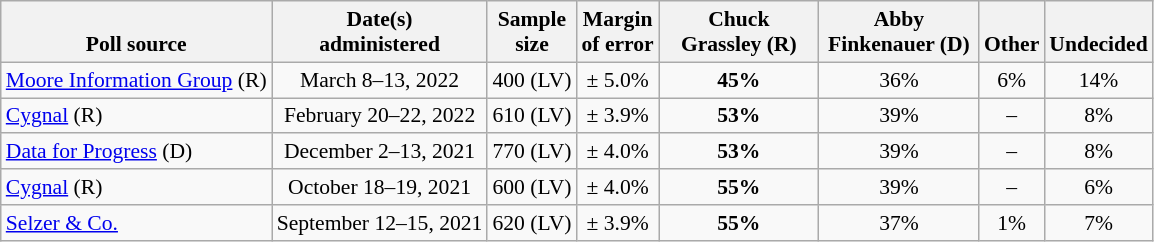<table class="wikitable" style="font-size:90%;text-align:center;">
<tr valign=bottom>
<th>Poll source</th>
<th>Date(s)<br>administered</th>
<th>Sample<br>size</th>
<th>Margin<br>of error</th>
<th style="width:100px;">Chuck<br>Grassley (R)</th>
<th style="width:100px;">Abby<br>Finkenauer (D)</th>
<th>Other</th>
<th>Undecided</th>
</tr>
<tr>
<td style="text-align:left;"><a href='#'>Moore Information Group</a> (R)</td>
<td>March 8–13, 2022</td>
<td>400 (LV)</td>
<td>± 5.0%</td>
<td><strong>45%</strong></td>
<td>36%</td>
<td>6%</td>
<td>14%</td>
</tr>
<tr>
<td style="text-align:left;"><a href='#'>Cygnal</a> (R)</td>
<td>February 20–22, 2022</td>
<td>610 (LV)</td>
<td>± 3.9%</td>
<td><strong>53%</strong></td>
<td>39%</td>
<td>–</td>
<td>8%</td>
</tr>
<tr>
<td style="text-align:left;"><a href='#'>Data for Progress</a> (D)</td>
<td>December 2–13, 2021</td>
<td>770 (LV)</td>
<td>± 4.0%</td>
<td><strong>53%</strong></td>
<td>39%</td>
<td>–</td>
<td>8%</td>
</tr>
<tr>
<td style="text-align:left;"><a href='#'>Cygnal</a> (R)</td>
<td>October 18–19, 2021</td>
<td>600 (LV)</td>
<td>± 4.0%</td>
<td><strong>55%</strong></td>
<td>39%</td>
<td>–</td>
<td>6%</td>
</tr>
<tr>
<td style="text-align:left;"><a href='#'>Selzer & Co.</a></td>
<td>September 12–15, 2021</td>
<td>620 (LV)</td>
<td>± 3.9%</td>
<td><strong>55%</strong></td>
<td>37%</td>
<td>1%</td>
<td>7%</td>
</tr>
</table>
